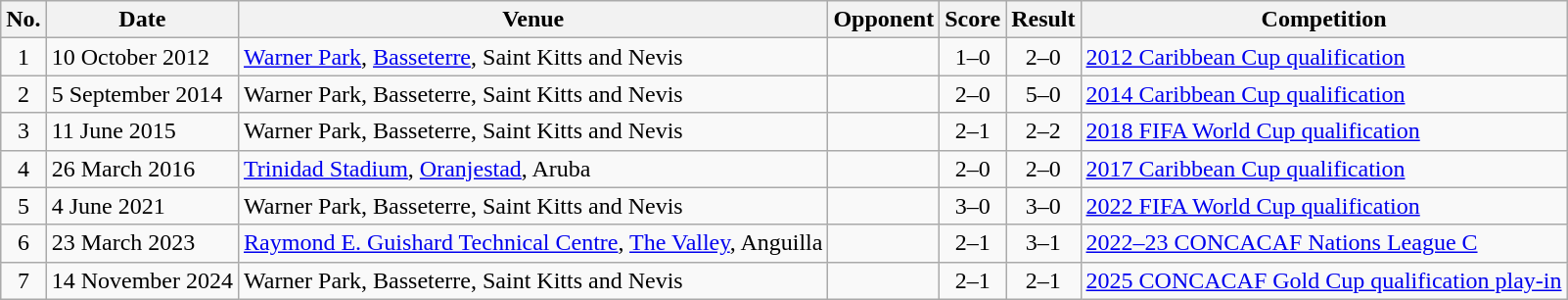<table class="wikitable sortable">
<tr>
<th scope="col">No.</th>
<th scope="col">Date</th>
<th scope="col">Venue</th>
<th scope="col">Opponent</th>
<th scope="col">Score</th>
<th scope="col">Result</th>
<th scope="col">Competition</th>
</tr>
<tr>
<td style="text-align:center">1</td>
<td>10 October 2012</td>
<td><a href='#'>Warner Park</a>, <a href='#'>Basseterre</a>, Saint Kitts and Nevis</td>
<td></td>
<td style="text-align:center">1–0</td>
<td style="text-align:center">2–0</td>
<td><a href='#'>2012 Caribbean Cup qualification</a></td>
</tr>
<tr>
<td style="text-align:center">2</td>
<td>5 September 2014</td>
<td>Warner Park, Basseterre, Saint Kitts and Nevis</td>
<td></td>
<td style="text-align:center">2–0</td>
<td style="text-align:center">5–0</td>
<td><a href='#'>2014 Caribbean Cup qualification</a></td>
</tr>
<tr>
<td style="text-align:center">3</td>
<td>11 June 2015</td>
<td>Warner Park, Basseterre, Saint Kitts and Nevis</td>
<td></td>
<td style="text-align:center">2–1</td>
<td style="text-align:center">2–2</td>
<td><a href='#'>2018 FIFA World Cup qualification</a></td>
</tr>
<tr>
<td style="text-align:center">4</td>
<td>26 March 2016</td>
<td><a href='#'>Trinidad Stadium</a>, <a href='#'>Oranjestad</a>, Aruba</td>
<td></td>
<td style="text-align:center">2–0</td>
<td style="text-align:center">2–0</td>
<td><a href='#'>2017 Caribbean Cup qualification</a></td>
</tr>
<tr>
<td style="text-align:center">5</td>
<td>4 June 2021</td>
<td>Warner Park, Basseterre, Saint Kitts and Nevis</td>
<td></td>
<td style="text-align:center">3–0</td>
<td style="text-align:center">3–0</td>
<td><a href='#'>2022 FIFA World Cup qualification</a></td>
</tr>
<tr>
<td style="text-align:center">6</td>
<td>23 March 2023</td>
<td><a href='#'>Raymond E. Guishard Technical Centre</a>, <a href='#'>The Valley</a>, Anguilla</td>
<td></td>
<td style="text-align:center">2–1</td>
<td style="text-align:center">3–1</td>
<td><a href='#'>2022–23 CONCACAF Nations League C</a></td>
</tr>
<tr>
<td style="text-align:center">7</td>
<td>14 November 2024</td>
<td>Warner Park, Basseterre, Saint Kitts and Nevis</td>
<td></td>
<td style="text-align:center">2–1</td>
<td style="text-align:center">2–1</td>
<td><a href='#'>2025 CONCACAF Gold Cup qualification play-in</a></td>
</tr>
</table>
